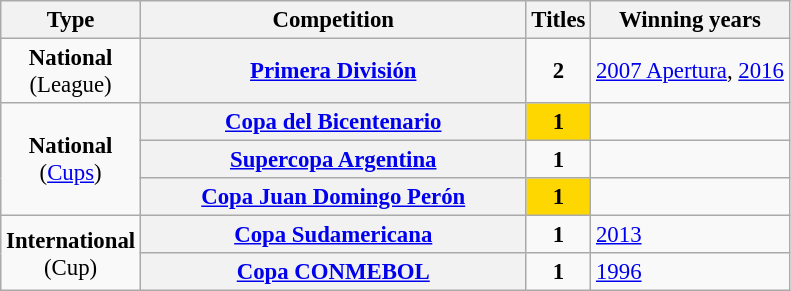<table class="wikitable plainrowheaders" style="font-size:95%; text-align:center;">
<tr>
<th>Type</th>
<th width=250px>Competition</th>
<th>Titles</th>
<th>Winning years</th>
</tr>
<tr>
<td><strong>National</strong><br>(League)</td>
<th scope=col><a href='#'>Primera División</a></th>
<td><strong>2</strong></td>
<td align="left"><a href='#'>2007 Apertura</a>, <a href='#'>2016</a></td>
</tr>
<tr>
<td rowspan="3"><strong>National</strong><br>(<a href='#'>Cups</a>)</td>
<th scope="col"><a href='#'>Copa del Bicentenario</a></th>
<td bgcolor="gold"><strong>1</strong></td>
<td></td>
</tr>
<tr>
<th scope="col"><a href='#'>Supercopa Argentina</a></th>
<td><strong>1</strong></td>
<td></td>
</tr>
<tr>
<th scope="col"><a href='#'>Copa Juan Domingo Perón</a></th>
<td bgcolor="gold"><strong>1</strong></td>
<td></td>
</tr>
<tr>
<td rowspan=3><strong>International</strong><br>(Cup)</td>
<th scope=col><a href='#'>Copa Sudamericana</a></th>
<td><strong>1</strong></td>
<td align="left"><a href='#'>2013</a></td>
</tr>
<tr>
<th scope=col><a href='#'>Copa CONMEBOL</a></th>
<td><strong>1</strong></td>
<td align="left"><a href='#'>1996</a></td>
</tr>
</table>
